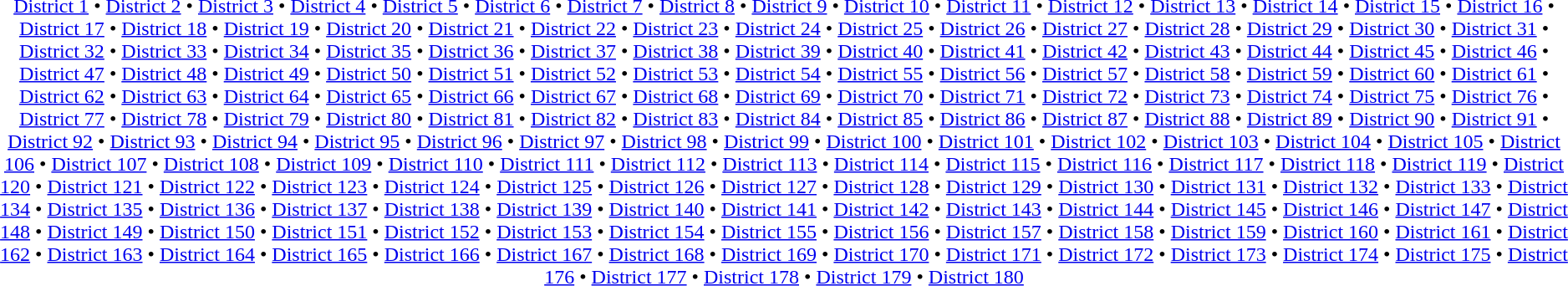<table id=toc class=toc summary=Contents>
<tr>
<td align=center><br><a href='#'>District 1</a> • <a href='#'>District 2</a> • <a href='#'>District 3</a> • <a href='#'>District 4</a> • <a href='#'>District 5</a> • <a href='#'>District 6</a> • <a href='#'>District 7</a> • <a href='#'>District 8</a> • <a href='#'>District 9</a> • <a href='#'>District 10</a> • <a href='#'>District 11</a> • <a href='#'>District 12</a> • <a href='#'>District 13</a> • <a href='#'>District 14</a> • <a href='#'>District 15</a> • <a href='#'>District 16</a> • <a href='#'>District 17</a> • <a href='#'>District 18</a> • <a href='#'>District 19</a> • <a href='#'>District 20</a> • <a href='#'>District 21</a> • <a href='#'>District 22</a> • <a href='#'>District 23</a> • <a href='#'>District 24</a> • <a href='#'>District 25</a> • <a href='#'>District 26</a> • <a href='#'>District 27</a> • <a href='#'>District 28</a> • <a href='#'>District 29</a> • <a href='#'>District 30</a> • <a href='#'>District 31</a> • <a href='#'>District 32</a> • <a href='#'>District 33</a> • <a href='#'>District 34</a> • <a href='#'>District 35</a> • <a href='#'>District 36</a> • <a href='#'>District 37</a> • <a href='#'>District 38</a> • <a href='#'>District 39</a> • <a href='#'>District 40</a> • <a href='#'>District 41</a> • <a href='#'>District 42</a> • <a href='#'>District 43</a> • <a href='#'>District 44</a> • <a href='#'>District 45</a> • <a href='#'>District 46</a> • <a href='#'>District 47</a> • <a href='#'>District 48</a> • <a href='#'>District 49</a> • <a href='#'>District 50</a> • <a href='#'>District 51</a> • <a href='#'>District 52</a> • <a href='#'>District 53</a> • <a href='#'>District 54</a> • <a href='#'>District 55</a> • <a href='#'>District 56</a> • <a href='#'>District 57</a> • <a href='#'>District 58</a> • <a href='#'>District 59</a> • <a href='#'>District 60</a> • <a href='#'>District 61</a> • <a href='#'>District 62</a> • <a href='#'>District 63</a> • <a href='#'>District 64</a> • <a href='#'>District 65</a> • <a href='#'>District 66</a> • <a href='#'>District 67</a> • <a href='#'>District 68</a> • <a href='#'>District 69</a> • <a href='#'>District 70</a> • <a href='#'>District 71</a> • <a href='#'>District 72</a> • <a href='#'>District 73</a> • <a href='#'>District 74</a> • <a href='#'>District 75</a> • <a href='#'>District 76</a> • <a href='#'>District 77</a> • <a href='#'>District 78</a> • <a href='#'>District 79</a> • <a href='#'>District 80</a> • <a href='#'>District 81</a> • <a href='#'>District 82</a> • <a href='#'>District 83</a> • <a href='#'>District 84</a> • <a href='#'>District 85</a> • <a href='#'>District 86</a> • <a href='#'>District 87</a> • <a href='#'>District 88</a> • <a href='#'>District 89</a> • <a href='#'>District 90</a> • <a href='#'>District 91</a> • <a href='#'>District 92</a> • <a href='#'>District 93</a> • <a href='#'>District 94</a> • <a href='#'>District 95</a> • <a href='#'>District 96</a> • <a href='#'>District 97</a> • <a href='#'>District 98</a> • <a href='#'>District 99</a> • <a href='#'>District 100</a> • <a href='#'>District 101</a> • <a href='#'>District 102</a> • <a href='#'>District 103</a> • <a href='#'>District 104</a> • <a href='#'>District 105</a> • <a href='#'>District 106</a> • <a href='#'>District 107</a> • <a href='#'>District 108</a> • <a href='#'>District 109</a> • <a href='#'>District 110</a> • <a href='#'>District 111</a> • <a href='#'>District 112</a> • <a href='#'>District 113</a> • <a href='#'>District 114</a> • <a href='#'>District 115</a> • <a href='#'>District 116</a> • <a href='#'>District 117</a> • <a href='#'>District 118</a> • <a href='#'>District 119</a> • <a href='#'>District 120</a> • <a href='#'>District 121</a> • <a href='#'>District 122</a> • <a href='#'>District 123</a> • <a href='#'>District 124</a> • <a href='#'>District 125</a> • <a href='#'>District 126</a> • <a href='#'>District 127</a> • <a href='#'>District 128</a> • <a href='#'>District 129</a> • <a href='#'>District 130</a> • <a href='#'>District 131</a> • <a href='#'>District 132</a> • <a href='#'>District 133</a> • <a href='#'>District 134</a> • <a href='#'>District 135</a> • <a href='#'>District 136</a> • <a href='#'>District 137</a> • <a href='#'>District 138</a> • <a href='#'>District 139</a> • <a href='#'>District 140</a> • <a href='#'>District 141</a> • <a href='#'>District 142</a> • <a href='#'>District 143</a> • <a href='#'>District 144</a> • <a href='#'>District 145</a> • <a href='#'>District 146</a> • <a href='#'>District 147</a> • <a href='#'>District 148</a> • <a href='#'>District 149</a> • <a href='#'>District 150</a> • <a href='#'>District 151</a> • <a href='#'>District 152</a> • <a href='#'>District 153</a> • <a href='#'>District 154</a> • <a href='#'>District 155</a> • <a href='#'>District 156</a> • <a href='#'>District 157</a> • <a href='#'>District 158</a> • <a href='#'>District 159</a> • <a href='#'>District 160</a> • <a href='#'>District 161</a> • <a href='#'>District 162</a> • <a href='#'>District 163</a> • <a href='#'>District 164</a> • <a href='#'>District 165</a> • <a href='#'>District 166</a> • <a href='#'>District 167</a> • <a href='#'>District 168</a> • <a href='#'>District 169</a> • <a href='#'>District 170</a> • <a href='#'>District 171</a> • <a href='#'>District 172</a> • <a href='#'>District 173</a> • <a href='#'>District 174</a> • <a href='#'>District 175</a> • <a href='#'>District 176</a> • <a href='#'>District 177</a> • <a href='#'>District 178</a> • <a href='#'>District 179</a> • <a href='#'>District 180</a></td>
</tr>
</table>
